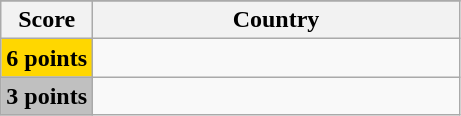<table class="wikitable">
<tr>
</tr>
<tr>
<th scope="col" width="20%">Score</th>
<th scope="col">Country</th>
</tr>
<tr>
<th scope="row" style="background:gold">6 points</th>
<td></td>
</tr>
<tr>
<th scope="row" style="background:silver">3 points</th>
<td></td>
</tr>
</table>
